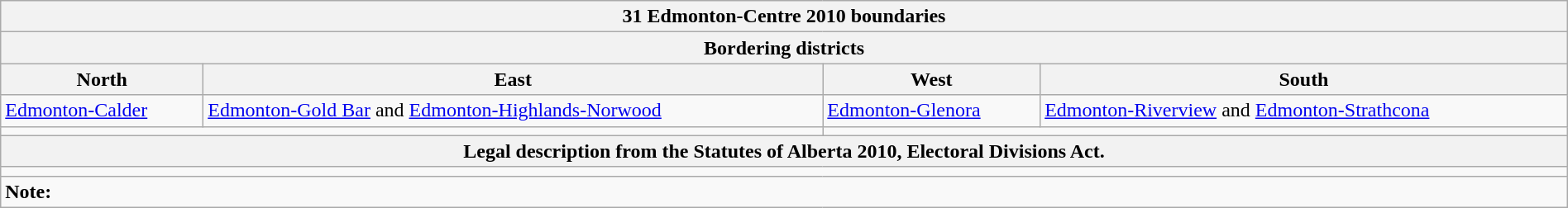<table class="wikitable collapsible collapsed" style="width:100%;">
<tr>
<th colspan=4>31 Edmonton-Centre 2010 boundaries</th>
</tr>
<tr>
<th colspan=4>Bordering districts</th>
</tr>
<tr>
<th>North</th>
<th>East</th>
<th>West</th>
<th>South</th>
</tr>
<tr>
<td><a href='#'>Edmonton-Calder</a></td>
<td><a href='#'>Edmonton-Gold Bar</a> and <a href='#'>Edmonton-Highlands-Norwood</a></td>
<td><a href='#'>Edmonton-Glenora</a></td>
<td><a href='#'>Edmonton-Riverview</a> and <a href='#'>Edmonton-Strathcona</a></td>
</tr>
<tr>
<td colspan=2 align=center></td>
<td colspan=2 align=center></td>
</tr>
<tr>
<th colspan=4>Legal description from the Statutes of Alberta 2010, Electoral Divisions Act.</th>
</tr>
<tr>
<td colspan=4></td>
</tr>
<tr>
<td colspan=4><strong>Note:</strong></td>
</tr>
</table>
